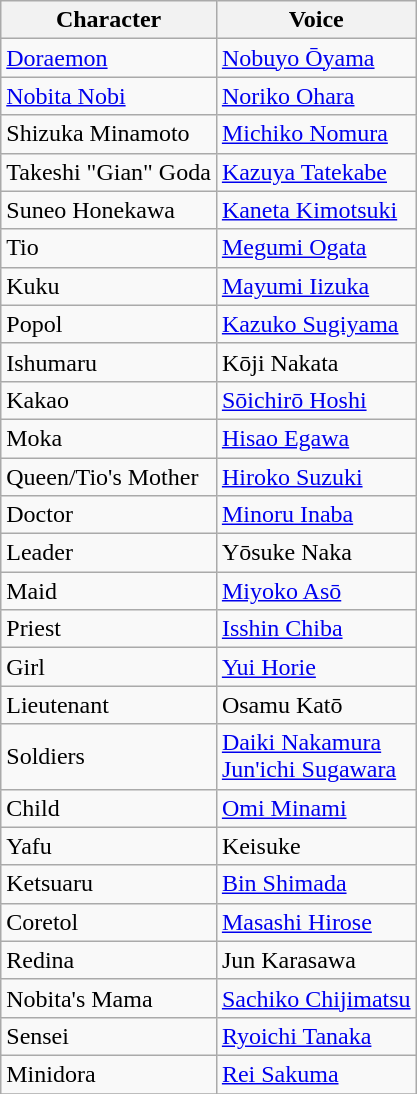<table class="wikitable">
<tr>
<th>Character</th>
<th>Voice</th>
</tr>
<tr>
<td><a href='#'>Doraemon</a></td>
<td><a href='#'>Nobuyo Ōyama</a></td>
</tr>
<tr>
<td><a href='#'>Nobita Nobi</a></td>
<td><a href='#'>Noriko Ohara</a></td>
</tr>
<tr>
<td>Shizuka Minamoto</td>
<td><a href='#'>Michiko Nomura</a></td>
</tr>
<tr>
<td>Takeshi "Gian" Goda</td>
<td><a href='#'>Kazuya Tatekabe</a></td>
</tr>
<tr>
<td>Suneo Honekawa</td>
<td><a href='#'>Kaneta Kimotsuki</a></td>
</tr>
<tr>
<td>Tio</td>
<td><a href='#'>Megumi Ogata</a></td>
</tr>
<tr>
<td>Kuku</td>
<td><a href='#'>Mayumi Iizuka</a></td>
</tr>
<tr>
<td>Popol</td>
<td><a href='#'>Kazuko Sugiyama</a></td>
</tr>
<tr>
<td>Ishumaru</td>
<td>Kōji Nakata</td>
</tr>
<tr>
<td>Kakao</td>
<td><a href='#'>Sōichirō Hoshi</a></td>
</tr>
<tr>
<td>Moka</td>
<td><a href='#'>Hisao Egawa</a></td>
</tr>
<tr>
<td>Queen/Tio's Mother</td>
<td><a href='#'>Hiroko Suzuki</a></td>
</tr>
<tr>
<td>Doctor</td>
<td><a href='#'>Minoru Inaba</a></td>
</tr>
<tr>
<td>Leader</td>
<td>Yōsuke Naka</td>
</tr>
<tr>
<td>Maid</td>
<td><a href='#'>Miyoko Asō</a></td>
</tr>
<tr>
<td>Priest</td>
<td><a href='#'>Isshin Chiba</a></td>
</tr>
<tr>
<td>Girl</td>
<td><a href='#'>Yui Horie</a></td>
</tr>
<tr>
<td>Lieutenant</td>
<td>Osamu Katō</td>
</tr>
<tr>
<td>Soldiers</td>
<td><a href='#'>Daiki Nakamura</a><br><a href='#'>Jun'ichi Sugawara</a></td>
</tr>
<tr>
<td>Child</td>
<td><a href='#'>Omi Minami</a></td>
</tr>
<tr>
<td>Yafu</td>
<td>Keisuke</td>
</tr>
<tr>
<td>Ketsuaru</td>
<td><a href='#'>Bin Shimada</a></td>
</tr>
<tr>
<td>Coretol</td>
<td><a href='#'>Masashi Hirose</a></td>
</tr>
<tr>
<td>Redina</td>
<td>Jun Karasawa</td>
</tr>
<tr>
<td>Nobita's Mama</td>
<td><a href='#'>Sachiko Chijimatsu</a></td>
</tr>
<tr>
<td>Sensei</td>
<td><a href='#'>Ryoichi Tanaka</a></td>
</tr>
<tr>
<td>Minidora</td>
<td><a href='#'>Rei Sakuma</a></td>
</tr>
<tr>
</tr>
</table>
